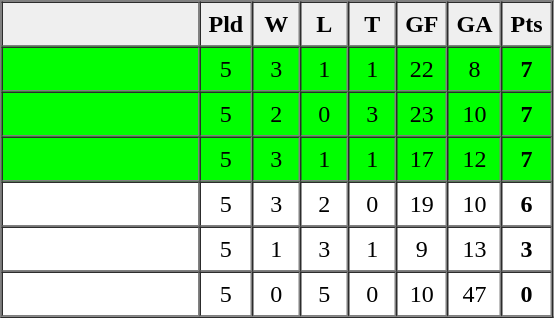<table border=1 cellpadding=5 cellspacing=0>
<tr>
<th bgcolor="#efefef" width="120"></th>
<th bgcolor="#efefef" width="20">Pld</th>
<th bgcolor="#efefef" width="20">W</th>
<th bgcolor="#efefef" width="20">L</th>
<th bgcolor="#efefef" width="20">T</th>
<th bgcolor="#efefef" width="20">GF</th>
<th bgcolor="#efefef" width="20">GA</th>
<th bgcolor="#efefef" width="20">Pts</th>
</tr>
<tr align=center bgcolor="lime">
<td align=left></td>
<td>5</td>
<td>3</td>
<td>1</td>
<td>1</td>
<td>22</td>
<td>8</td>
<td><strong>7</strong></td>
</tr>
<tr align=center bgcolor="lime">
<td align=left></td>
<td>5</td>
<td>2</td>
<td>0</td>
<td>3</td>
<td>23</td>
<td>10</td>
<td><strong>7</strong></td>
</tr>
<tr align=center bgcolor="lime">
<td align=left></td>
<td>5</td>
<td>3</td>
<td>1</td>
<td>1</td>
<td>17</td>
<td>12</td>
<td><strong>7</strong></td>
</tr>
<tr align=center>
<td align=left></td>
<td>5</td>
<td>3</td>
<td>2</td>
<td>0</td>
<td>19</td>
<td>10</td>
<td><strong>6</strong></td>
</tr>
<tr align=center>
<td align=left></td>
<td>5</td>
<td>1</td>
<td>3</td>
<td>1</td>
<td>9</td>
<td>13</td>
<td><strong>3</strong></td>
</tr>
<tr align=center>
<td align=left></td>
<td>5</td>
<td>0</td>
<td>5</td>
<td>0</td>
<td>10</td>
<td>47</td>
<td><strong>0</strong></td>
</tr>
</table>
